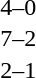<table cellspacing=1 width=70%>
<tr>
<th width=25%></th>
<th width=30%></th>
<th width=15%></th>
<th width=30%></th>
</tr>
<tr>
<td></td>
<td align=right></td>
<td align=center>4–0</td>
<td></td>
</tr>
<tr>
<td></td>
<td align=right></td>
<td align=center>7–2</td>
<td></td>
</tr>
<tr>
<td></td>
<td align=right></td>
<td align=center>2–1</td>
<td></td>
</tr>
</table>
